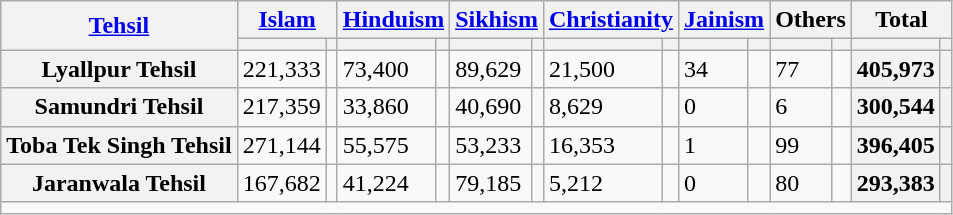<table class="wikitable sortable">
<tr>
<th rowspan="2"><a href='#'>Tehsil</a></th>
<th colspan="2"><a href='#'>Islam</a> </th>
<th colspan="2"><a href='#'>Hinduism</a> </th>
<th colspan="2"><a href='#'>Sikhism</a> </th>
<th colspan="2"><a href='#'>Christianity</a> </th>
<th colspan="2"><a href='#'>Jainism</a> </th>
<th colspan="2">Others</th>
<th colspan="2">Total</th>
</tr>
<tr>
<th><a href='#'></a></th>
<th></th>
<th></th>
<th></th>
<th></th>
<th></th>
<th></th>
<th></th>
<th></th>
<th></th>
<th></th>
<th></th>
<th></th>
<th></th>
</tr>
<tr>
<th>Lyallpur Tehsil</th>
<td>221,333</td>
<td></td>
<td>73,400</td>
<td></td>
<td>89,629</td>
<td></td>
<td>21,500</td>
<td></td>
<td>34</td>
<td></td>
<td>77</td>
<td></td>
<th>405,973</th>
<th></th>
</tr>
<tr>
<th>Samundri Tehsil</th>
<td>217,359</td>
<td></td>
<td>33,860</td>
<td></td>
<td>40,690</td>
<td></td>
<td>8,629</td>
<td></td>
<td>0</td>
<td></td>
<td>6</td>
<td></td>
<th>300,544</th>
<th></th>
</tr>
<tr>
<th>Toba Tek Singh Tehsil</th>
<td>271,144</td>
<td></td>
<td>55,575</td>
<td></td>
<td>53,233</td>
<td></td>
<td>16,353</td>
<td></td>
<td>1</td>
<td></td>
<td>99</td>
<td></td>
<th>396,405</th>
<th></th>
</tr>
<tr>
<th>Jaranwala Tehsil</th>
<td>167,682</td>
<td></td>
<td>41,224</td>
<td></td>
<td>79,185</td>
<td></td>
<td>5,212</td>
<td></td>
<td>0</td>
<td></td>
<td>80</td>
<td></td>
<th>293,383</th>
<th></th>
</tr>
<tr class="sortbottom">
<td colspan="15"></td>
</tr>
</table>
